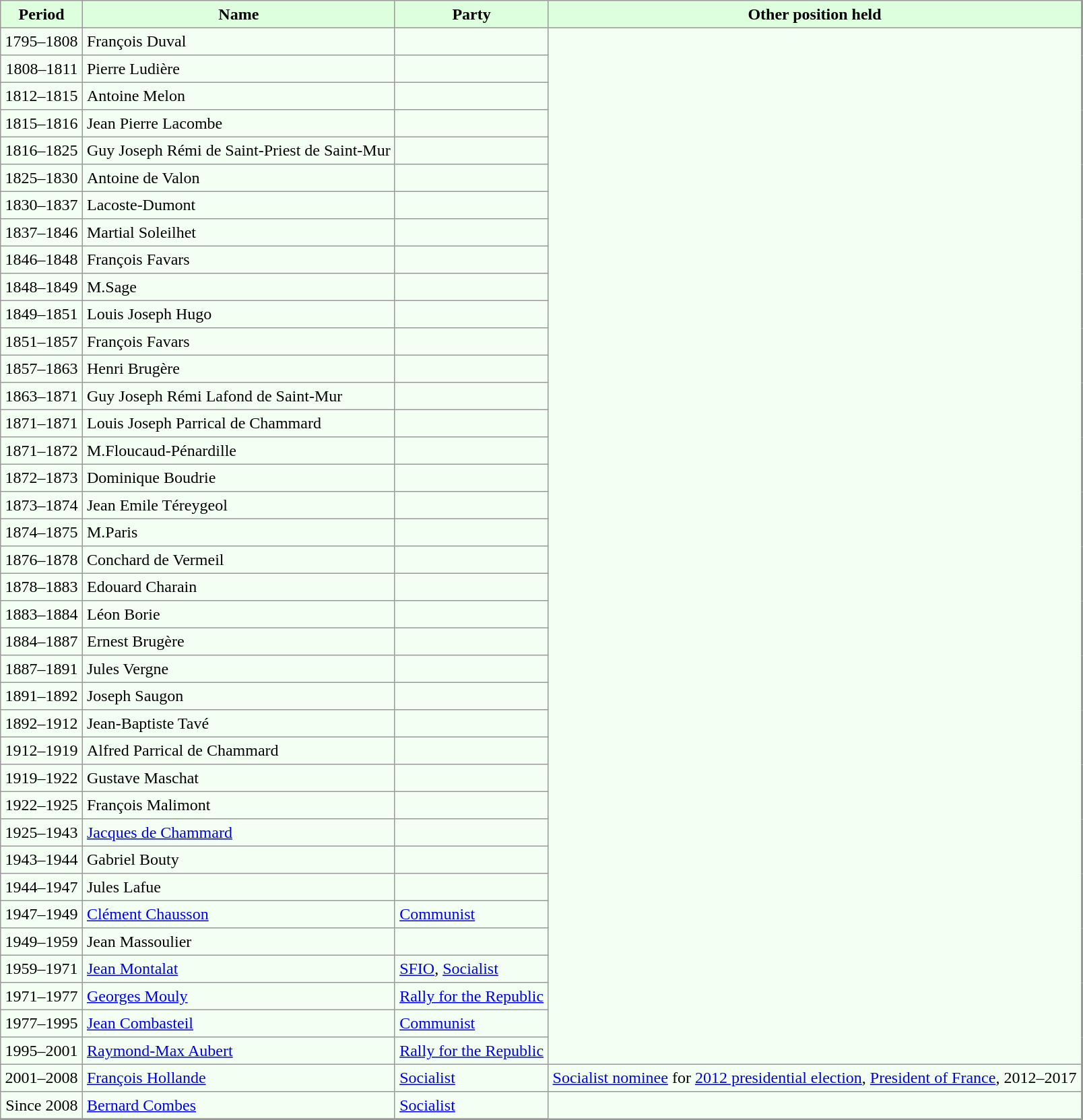<table rules="all" cellspacing="0" cellpadding="4" style="border: 1px solid #999; border-right: 2px solid #999; border-bottom: 2px solid #999; background: #f3fff3">
<tr style="background: #ddffdd">
<th>Period</th>
<th>Name</th>
<th>Party</th>
<th>Other position held</th>
</tr>
<tr>
<td align=right>1795–1808</td>
<td>François Duval</td>
<td></td>
</tr>
<tr>
<td align=right>1808–1811</td>
<td>Pierre Ludière</td>
<td></td>
</tr>
<tr>
<td align=right>1812–1815</td>
<td>Antoine Melon</td>
<td></td>
</tr>
<tr>
<td align=right>1815–1816</td>
<td>Jean Pierre Lacombe</td>
<td></td>
</tr>
<tr>
<td align=right>1816–1825</td>
<td>Guy Joseph Rémi de Saint-Priest de Saint-Mur</td>
<td></td>
</tr>
<tr>
<td align=right>1825–1830</td>
<td>Antoine de Valon</td>
<td></td>
</tr>
<tr>
<td align=right>1830–1837</td>
<td>Lacoste-Dumont</td>
<td></td>
</tr>
<tr>
<td align=right>1837–1846</td>
<td>Martial Soleilhet</td>
<td></td>
</tr>
<tr>
<td align=right>1846–1848</td>
<td>François Favars</td>
<td></td>
</tr>
<tr>
<td align=right>1848–1849</td>
<td>M.Sage</td>
<td></td>
</tr>
<tr>
<td align=right>1849–1851</td>
<td>Louis Joseph Hugo</td>
<td></td>
</tr>
<tr>
<td align=right>1851–1857</td>
<td>François Favars</td>
<td></td>
</tr>
<tr>
<td align=right>1857–1863</td>
<td>Henri Brugère</td>
<td></td>
</tr>
<tr>
<td align=right>1863–1871</td>
<td>Guy Joseph Rémi Lafond de Saint-Mur</td>
<td></td>
</tr>
<tr>
<td align=right>1871–1871</td>
<td>Louis Joseph Parrical de Chammard</td>
<td></td>
</tr>
<tr>
<td align=right>1871–1872</td>
<td>M.Floucaud-Pénardille</td>
<td></td>
</tr>
<tr>
<td align=right>1872–1873</td>
<td>Dominique Boudrie</td>
<td></td>
</tr>
<tr>
<td align=right>1873–1874</td>
<td>Jean Emile Téreygeol</td>
<td></td>
</tr>
<tr>
<td align=right>1874–1875</td>
<td>M.Paris</td>
<td></td>
</tr>
<tr>
<td align=right>1876–1878</td>
<td>Conchard de Vermeil</td>
<td></td>
</tr>
<tr>
<td align=right>1878–1883</td>
<td>Edouard Charain</td>
<td></td>
</tr>
<tr>
<td align=right>1883–1884</td>
<td>Léon Borie</td>
<td></td>
</tr>
<tr>
<td align=right>1884–1887</td>
<td>Ernest Brugère</td>
<td></td>
</tr>
<tr>
<td align=right>1887–1891</td>
<td>Jules Vergne</td>
<td></td>
</tr>
<tr>
<td align=right>1891–1892</td>
<td>Joseph Saugon</td>
<td></td>
</tr>
<tr>
<td align=right>1892–1912</td>
<td>Jean-Baptiste Tavé</td>
<td></td>
</tr>
<tr>
<td align=right>1912–1919</td>
<td>Alfred Parrical de Chammard</td>
<td></td>
</tr>
<tr>
<td align=right>1919–1922</td>
<td>Gustave Maschat</td>
<td></td>
</tr>
<tr>
<td align=right>1922–1925</td>
<td>François Malimont</td>
<td></td>
</tr>
<tr>
<td align=right>1925–1943</td>
<td><a href='#'>Jacques de Chammard</a></td>
<td></td>
</tr>
<tr>
<td align=right>1943–1944</td>
<td>Gabriel Bouty</td>
<td></td>
</tr>
<tr>
<td align=right>1944–1947</td>
<td>Jules Lafue</td>
<td></td>
</tr>
<tr>
<td align=right>1947–1949</td>
<td><a href='#'>Clément Chausson</a></td>
<td><a href='#'>Communist</a></td>
</tr>
<tr>
<td align=right>1949–1959</td>
<td>Jean Massoulier</td>
<td></td>
</tr>
<tr>
<td align=right>1959–1971</td>
<td><a href='#'>Jean Montalat</a></td>
<td><a href='#'>SFIO</a>, <a href='#'>Socialist</a></td>
</tr>
<tr>
<td align=right>1971–1977</td>
<td><a href='#'>Georges Mouly</a></td>
<td><a href='#'>Rally for the Republic</a></td>
</tr>
<tr>
<td align=right>1977–1995</td>
<td><a href='#'>Jean Combasteil</a></td>
<td><a href='#'>Communist</a></td>
</tr>
<tr>
<td align=right>1995–2001</td>
<td><a href='#'>Raymond-Max Aubert</a></td>
<td><a href='#'>Rally for the Republic</a></td>
</tr>
<tr>
<td align=right>2001–2008</td>
<td><a href='#'>François Hollande</a></td>
<td><a href='#'>Socialist</a></td>
<td><a href='#'>Socialist nominee</a> for <a href='#'>2012 presidential election</a>, <a href='#'>President of France</a>, 2012–2017</td>
</tr>
<tr>
<td align=right>Since 2008</td>
<td><a href='#'>Bernard Combes</a></td>
<td><a href='#'>Socialist</a></td>
</tr>
<tr>
</tr>
</table>
